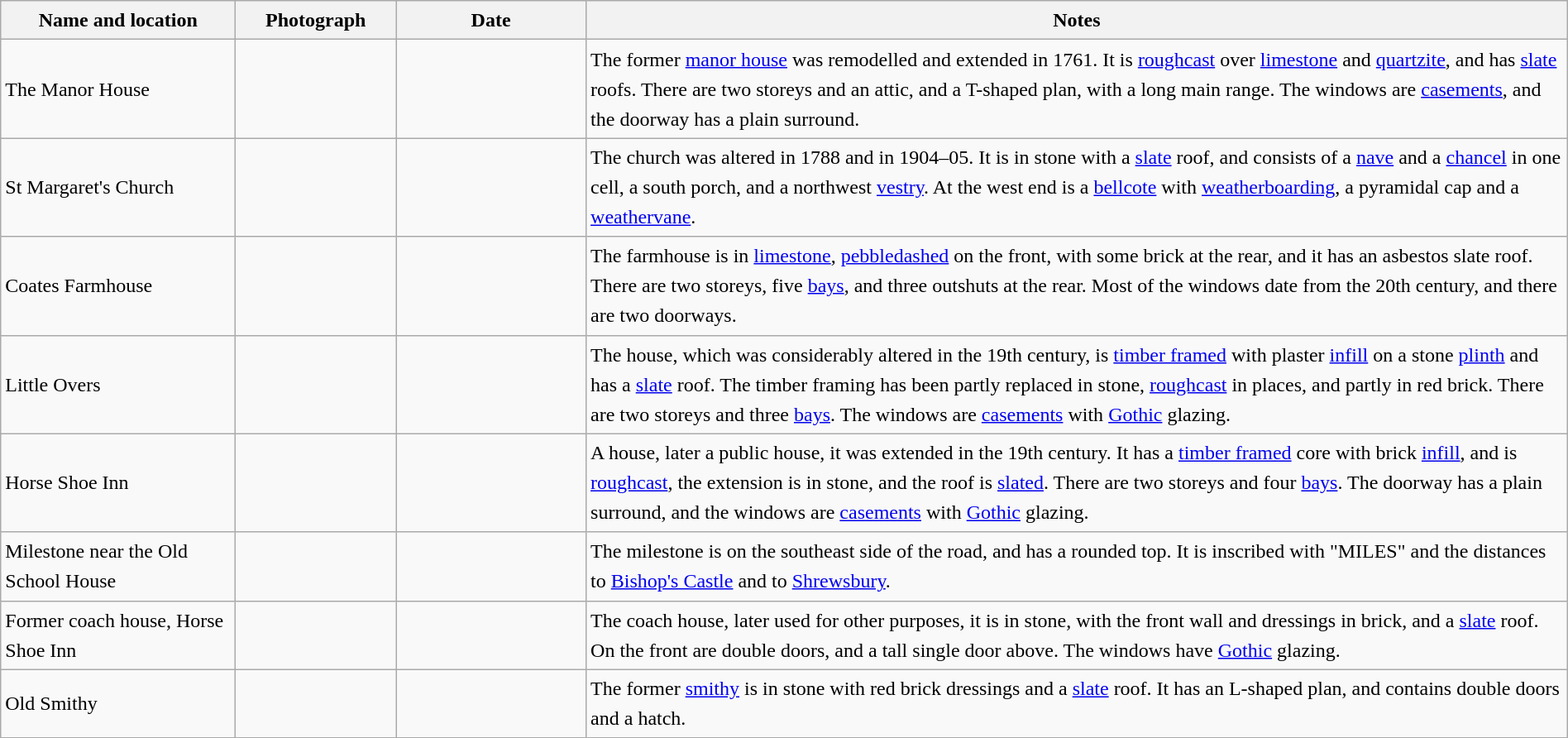<table class="wikitable sortable plainrowheaders" style="width:100%;border:0px;text-align:left;line-height:150%;">
<tr>
<th scope="col"  style="width:150px">Name and location</th>
<th scope="col"  style="width:100px" class="unsortable">Photograph</th>
<th scope="col"  style="width:120px">Date</th>
<th scope="col"  style="width:650px" class="unsortable">Notes</th>
</tr>
<tr>
<td>The Manor House<br><small></small></td>
<td></td>
<td align="center"></td>
<td>The former <a href='#'>manor house</a> was remodelled and extended in 1761.  It is <a href='#'>roughcast</a> over <a href='#'>limestone</a> and <a href='#'>quartzite</a>, and has <a href='#'>slate</a> roofs.  There are two storeys and an attic, and a T-shaped plan, with a long main range.  The windows are <a href='#'>casements</a>, and the doorway has a plain surround.</td>
</tr>
<tr>
<td>St Margaret's Church<br><small></small></td>
<td></td>
<td align="center"></td>
<td>The church was altered in 1788 and in 1904–05.  It is in stone with a <a href='#'>slate</a> roof, and consists of a <a href='#'>nave</a> and a <a href='#'>chancel</a> in one cell, a south porch, and a northwest <a href='#'>vestry</a>.  At the west end is a <a href='#'>bellcote</a> with <a href='#'>weatherboarding</a>, a pyramidal cap and a <a href='#'>weathervane</a>.</td>
</tr>
<tr>
<td>Coates Farmhouse<br><small></small></td>
<td></td>
<td align="center"></td>
<td>The farmhouse is in <a href='#'>limestone</a>, <a href='#'>pebbledashed</a> on the front, with some brick at the rear, and it has an asbestos slate roof.  There are two storeys, five <a href='#'>bays</a>, and three outshuts at the rear.  Most of the windows date from the 20th century, and there are two doorways.</td>
</tr>
<tr>
<td>Little Overs<br><small></small></td>
<td></td>
<td align="center"></td>
<td>The house, which was considerably altered in the 19th century, is <a href='#'>timber framed</a> with plaster <a href='#'>infill</a> on a stone <a href='#'>plinth</a> and has a <a href='#'>slate</a> roof.  The timber framing has been partly replaced in stone, <a href='#'>roughcast</a> in places, and partly in red brick.  There are two storeys and three <a href='#'>bays</a>.  The windows are <a href='#'>casements</a> with <a href='#'>Gothic</a> glazing.</td>
</tr>
<tr>
<td>Horse Shoe Inn<br><small></small></td>
<td></td>
<td align="center"></td>
<td>A house, later a public house, it was extended in the 19th century. It has a <a href='#'>timber framed</a> core with brick <a href='#'>infill</a>, and is <a href='#'>roughcast</a>, the extension is in stone, and the roof is <a href='#'>slated</a>.  There are two storeys and four <a href='#'>bays</a>.  The doorway has a plain surround, and the windows are <a href='#'>casements</a> with <a href='#'>Gothic</a> glazing.</td>
</tr>
<tr>
<td>Milestone near the Old School House<br><small></small></td>
<td></td>
<td align="center"></td>
<td>The milestone is on the southeast side of the road, and has a rounded top.  It is inscribed with "MILES" and the distances to <a href='#'>Bishop's Castle</a> and to <a href='#'>Shrewsbury</a>.</td>
</tr>
<tr>
<td>Former coach house, Horse Shoe Inn<br><small></small></td>
<td></td>
<td align="center"></td>
<td>The coach house, later used for other purposes, it is in stone, with the front wall and dressings in brick, and a <a href='#'>slate</a> roof.  On the front are double doors, and a tall single door above.  The windows have <a href='#'>Gothic</a> glazing.</td>
</tr>
<tr>
<td>Old Smithy<br><small></small></td>
<td></td>
<td align="center"></td>
<td>The former <a href='#'>smithy</a> is in stone with red brick dressings and a <a href='#'>slate</a> roof.  It has an L-shaped plan, and contains double doors and a hatch.</td>
</tr>
<tr>
</tr>
</table>
